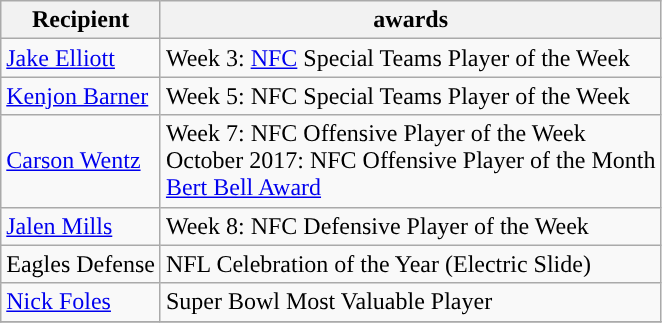<table class="wikitable">
<tr>
<th>Recipient</th>
<th>awards</th>
</tr>
<tr>
<td><a href='#'>Jake Elliott</a></td>
<td>Week 3: <a href='#'>NFC</a> Special Teams Player of the Week</td>
</tr>
<tr>
<td><a href='#'>Kenjon Barner</a></td>
<td>Week 5: NFC Special Teams Player of the Week</td>
</tr>
<tr>
<td><a href='#'>Carson Wentz</a></td>
<td>Week 7: NFC Offensive Player of the Week <br> October 2017: NFC Offensive Player of the Month<br><a href='#'>Bert Bell Award</a></td>
</tr>
<tr>
<td><a href='#'>Jalen Mills</a></td>
<td>Week 8: NFC Defensive Player of the Week</td>
</tr>
<tr>
<td>Eagles Defense</td>
<td>NFL Celebration of the Year (Electric Slide)</td>
</tr>
<tr>
<td><a href='#'>Nick Foles</a></td>
<td>Super Bowl Most Valuable Player</td>
</tr>
<tr>
</tr>
</table>
